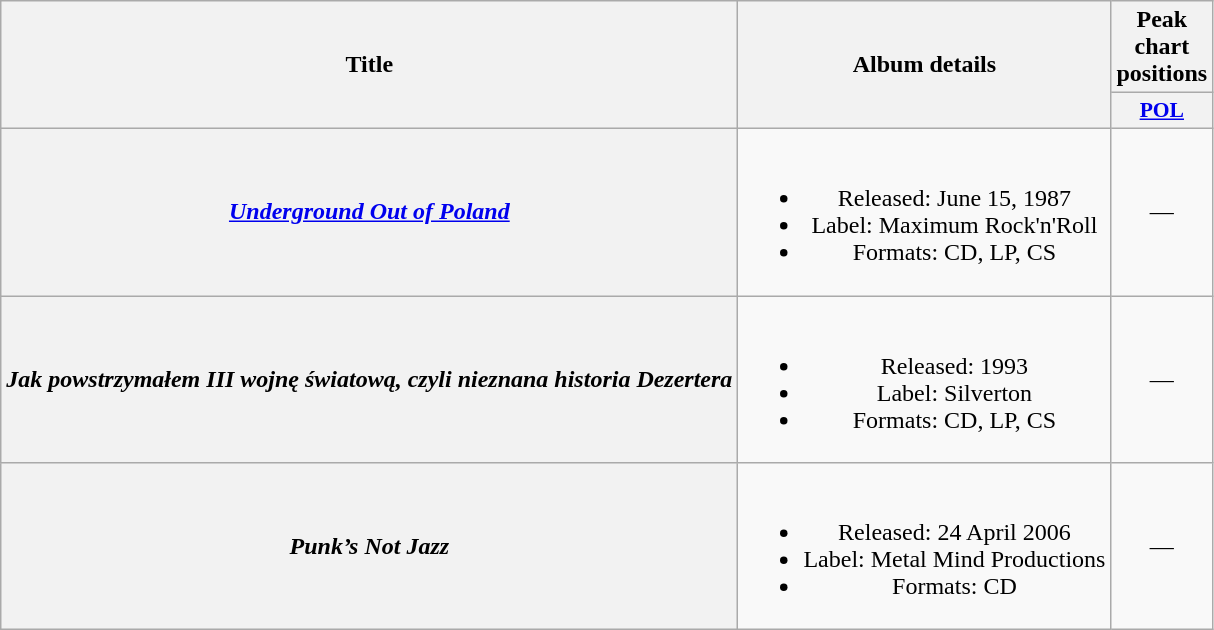<table class="wikitable plainrowheaders" style="text-align:center;">
<tr>
<th scope="col" rowspan="2">Title</th>
<th scope="col" rowspan="2">Album details</th>
<th scope="col">Peak chart positions</th>
</tr>
<tr>
<th scope="col" style="width:3em;font-size:90%;"><a href='#'>POL</a><br></th>
</tr>
<tr>
<th scope="row"><em><a href='#'>Underground Out of Poland</a></em></th>
<td><br><ul><li>Released: June 15, 1987</li><li>Label: Maximum Rock'n'Roll</li><li>Formats: CD, LP, CS</li></ul></td>
<td>—</td>
</tr>
<tr>
<th scope="row"><em>Jak powstrzymałem III wojnę światową, czyli nieznana historia Dezertera</em></th>
<td><br><ul><li>Released: 1993</li><li>Label: Silverton</li><li>Formats: CD, LP, CS</li></ul></td>
<td>—</td>
</tr>
<tr>
<th scope="row"><em>Punk’s Not Jazz</em></th>
<td><br><ul><li>Released: 24 April 2006</li><li>Label: Metal Mind Productions</li><li>Formats: CD</li></ul></td>
<td>—</td>
</tr>
</table>
